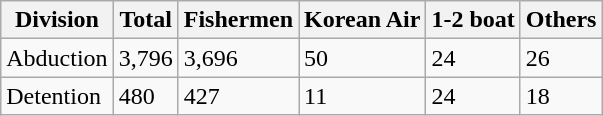<table class="wikitable">
<tr>
<th>Division</th>
<th>Total</th>
<th>Fishermen</th>
<th>Korean Air</th>
<th>1-2 boat</th>
<th>Others</th>
</tr>
<tr>
<td>Abduction</td>
<td>3,796</td>
<td>3,696</td>
<td>50</td>
<td>24</td>
<td>26</td>
</tr>
<tr>
<td>Detention</td>
<td>480</td>
<td>427</td>
<td>11</td>
<td>24</td>
<td>18</td>
</tr>
</table>
